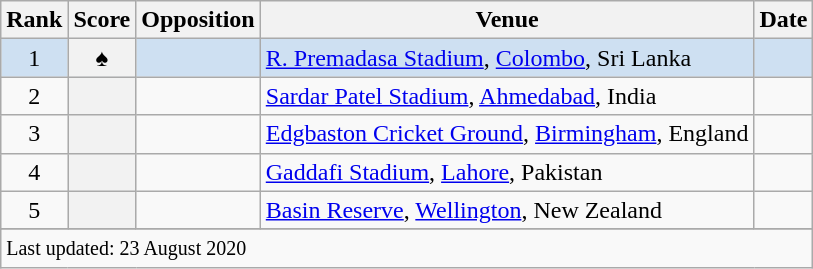<table class="wikitable sortable">
<tr>
<th scope=col>Rank</th>
<th scope=col>Score</th>
<th scope=col>Opposition</th>
<th scope=col>Venue</th>
<th scope=col>Date</th>
</tr>
<tr bgcolor=#cee0f2>
<td align=center>1</td>
<th scope=row style=text-align:center;> ♠</th>
<td></td>
<td><a href='#'>R. Premadasa Stadium</a>, <a href='#'>Colombo</a>, Sri Lanka</td>
<td></td>
</tr>
<tr>
<td align=center>2</td>
<th scope=row style=text-align:center;></th>
<td></td>
<td><a href='#'>Sardar Patel Stadium</a>, <a href='#'>Ahmedabad</a>, India</td>
<td></td>
</tr>
<tr>
<td align=center>3</td>
<th scope=row style=text-align:center;></th>
<td></td>
<td><a href='#'>Edgbaston Cricket Ground</a>, <a href='#'>Birmingham</a>, England</td>
<td></td>
</tr>
<tr>
<td align=center>4</td>
<th scope=row style=text-align:center;></th>
<td></td>
<td><a href='#'>Gaddafi Stadium</a>, <a href='#'>Lahore</a>, Pakistan</td>
<td></td>
</tr>
<tr>
<td align=center>5</td>
<th scope=row style=text-align:center;></th>
<td></td>
<td><a href='#'>Basin Reserve</a>, <a href='#'>Wellington</a>, New Zealand</td>
<td></td>
</tr>
<tr>
</tr>
<tr class=sortbottom>
<td colspan=5><small>Last updated: 23 August 2020</small></td>
</tr>
</table>
